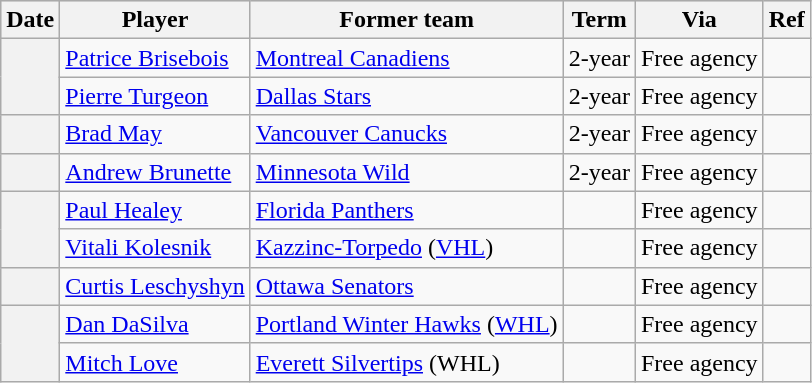<table class="wikitable plainrowheaders">
<tr style="background:#ddd; text-align:center;">
<th>Date</th>
<th>Player</th>
<th>Former team</th>
<th>Term</th>
<th>Via</th>
<th>Ref</th>
</tr>
<tr>
<th scope="row" rowspan=2></th>
<td><a href='#'>Patrice Brisebois</a></td>
<td><a href='#'>Montreal Canadiens</a></td>
<td>2-year</td>
<td>Free agency</td>
<td></td>
</tr>
<tr>
<td><a href='#'>Pierre Turgeon</a></td>
<td><a href='#'>Dallas Stars</a></td>
<td>2-year</td>
<td>Free agency</td>
<td></td>
</tr>
<tr>
<th scope="row"></th>
<td><a href='#'>Brad May</a></td>
<td><a href='#'>Vancouver Canucks</a></td>
<td>2-year</td>
<td>Free agency</td>
<td></td>
</tr>
<tr>
<th scope="row"></th>
<td><a href='#'>Andrew Brunette</a></td>
<td><a href='#'>Minnesota Wild</a></td>
<td>2-year</td>
<td>Free agency</td>
<td></td>
</tr>
<tr>
<th scope="row" rowspan=2></th>
<td><a href='#'>Paul Healey</a></td>
<td><a href='#'>Florida Panthers</a></td>
<td></td>
<td>Free agency</td>
<td></td>
</tr>
<tr>
<td><a href='#'>Vitali Kolesnik</a></td>
<td><a href='#'>Kazzinc-Torpedo</a> (<a href='#'>VHL</a>)</td>
<td></td>
<td>Free agency</td>
<td></td>
</tr>
<tr>
<th scope="row"></th>
<td><a href='#'>Curtis Leschyshyn</a></td>
<td><a href='#'>Ottawa Senators</a></td>
<td></td>
<td>Free agency</td>
<td></td>
</tr>
<tr>
<th scope="row" rowspan=2></th>
<td><a href='#'>Dan DaSilva</a></td>
<td><a href='#'>Portland Winter Hawks</a> (<a href='#'>WHL</a>)</td>
<td></td>
<td>Free agency</td>
<td></td>
</tr>
<tr>
<td><a href='#'>Mitch Love</a></td>
<td><a href='#'>Everett Silvertips</a> (WHL)</td>
<td></td>
<td>Free agency</td>
<td></td>
</tr>
</table>
